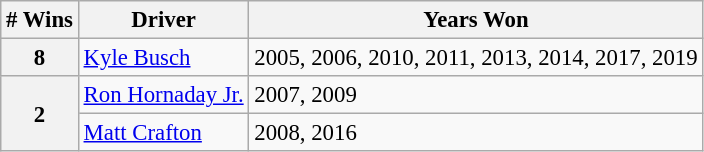<table class="wikitable" style="font-size: 95%;">
<tr>
<th># Wins</th>
<th>Driver</th>
<th>Years Won</th>
</tr>
<tr>
<th>8</th>
<td><a href='#'>Kyle Busch</a></td>
<td>2005, 2006, 2010, 2011, 2013, 2014, 2017, 2019</td>
</tr>
<tr>
<th rowspan="2">2</th>
<td><a href='#'>Ron Hornaday Jr.</a></td>
<td>2007, 2009</td>
</tr>
<tr>
<td><a href='#'>Matt Crafton</a></td>
<td>2008, 2016</td>
</tr>
</table>
